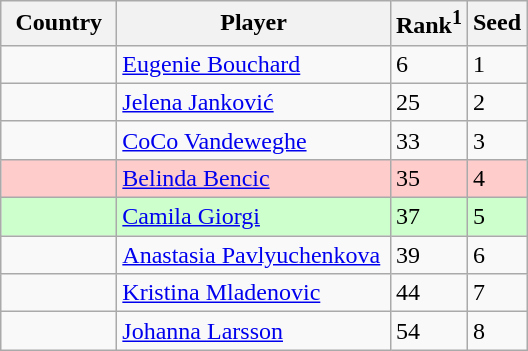<table class="wikitable" border="1">
<tr>
<th width="70">Country</th>
<th width="175">Player</th>
<th>Rank<sup>1</sup></th>
<th>Seed</th>
</tr>
<tr>
<td></td>
<td><a href='#'>Eugenie Bouchard</a></td>
<td>6</td>
<td>1</td>
</tr>
<tr>
<td></td>
<td><a href='#'>Jelena Janković</a></td>
<td>25</td>
<td>2</td>
</tr>
<tr>
<td></td>
<td><a href='#'>CoCo Vandeweghe</a></td>
<td>33</td>
<td>3</td>
</tr>
<tr style="background:#fcc;">
<td></td>
<td><a href='#'>Belinda Bencic</a></td>
<td>35</td>
<td>4</td>
</tr>
<tr style="background:#cfc;">
<td></td>
<td><a href='#'>Camila Giorgi</a></td>
<td>37</td>
<td>5</td>
</tr>
<tr>
<td></td>
<td><a href='#'>Anastasia Pavlyuchenkova</a></td>
<td>39</td>
<td>6</td>
</tr>
<tr>
<td></td>
<td><a href='#'>Kristina Mladenovic</a></td>
<td>44</td>
<td>7</td>
</tr>
<tr>
<td></td>
<td><a href='#'>Johanna Larsson</a></td>
<td>54</td>
<td>8</td>
</tr>
</table>
